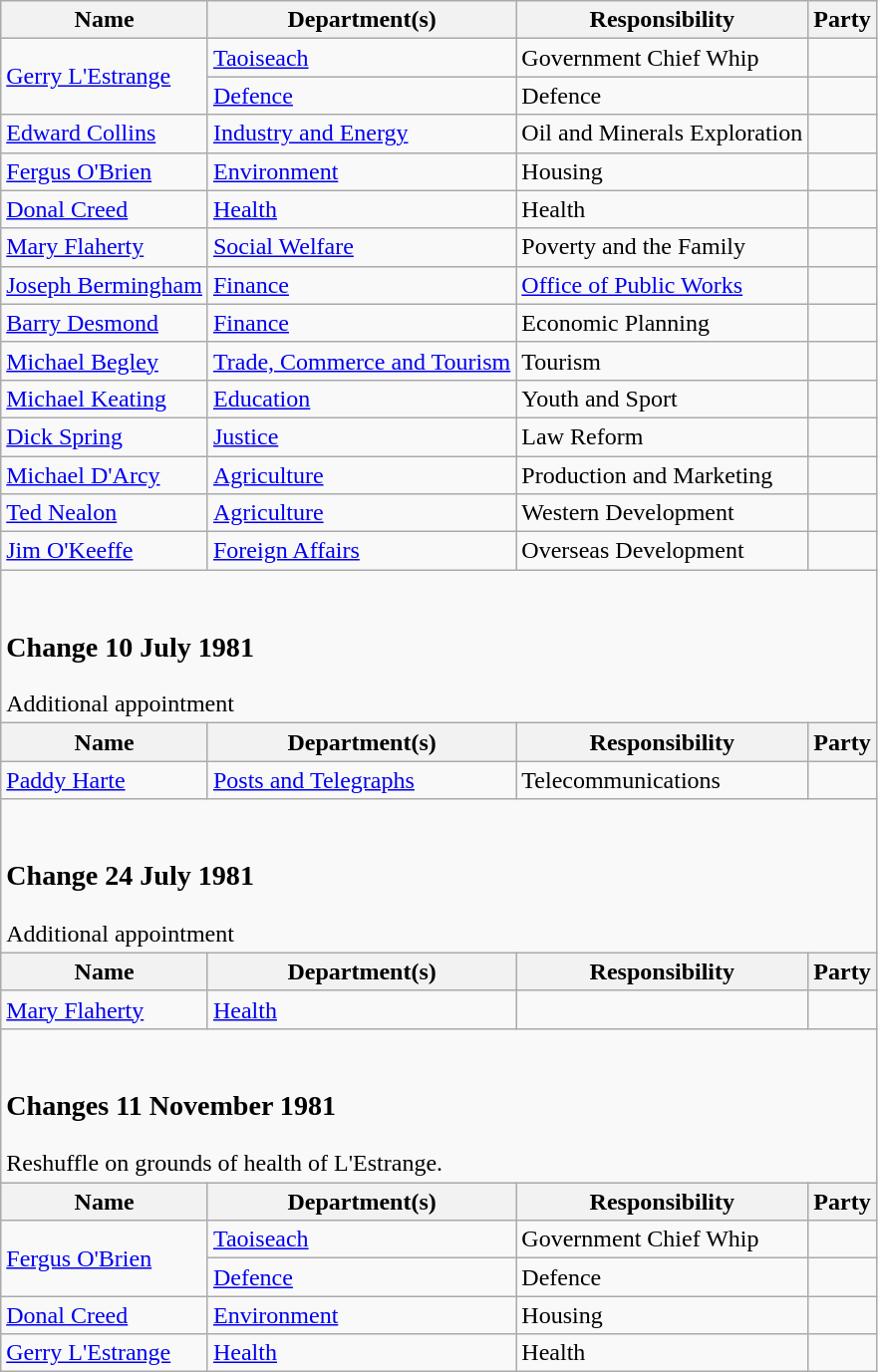<table class="wikitable">
<tr>
<th>Name</th>
<th>Department(s)</th>
<th>Responsibility</th>
<th colspan=2>Party</th>
</tr>
<tr>
<td rowspan=2><a href='#'>Gerry L'Estrange</a></td>
<td><a href='#'>Taoiseach</a></td>
<td>Government Chief Whip</td>
<td></td>
</tr>
<tr>
<td><a href='#'>Defence</a></td>
<td>Defence</td>
</tr>
<tr>
<td><a href='#'>Edward Collins</a></td>
<td><a href='#'>Industry and Energy</a></td>
<td>Oil and Minerals Exploration</td>
<td></td>
</tr>
<tr>
<td><a href='#'>Fergus O'Brien</a></td>
<td><a href='#'>Environment</a></td>
<td>Housing</td>
<td></td>
</tr>
<tr>
<td><a href='#'>Donal Creed</a></td>
<td><a href='#'>Health</a></td>
<td>Health</td>
<td></td>
</tr>
<tr>
<td><a href='#'>Mary Flaherty</a></td>
<td><a href='#'>Social Welfare</a></td>
<td>Poverty and the Family</td>
<td></td>
</tr>
<tr>
<td><a href='#'>Joseph Bermingham</a></td>
<td><a href='#'>Finance</a></td>
<td><a href='#'>Office of Public Works</a></td>
<td></td>
</tr>
<tr>
<td><a href='#'>Barry Desmond</a></td>
<td><a href='#'>Finance</a></td>
<td>Economic Planning</td>
<td></td>
</tr>
<tr>
<td><a href='#'>Michael Begley</a></td>
<td><a href='#'>Trade, Commerce and Tourism</a></td>
<td>Tourism</td>
<td></td>
</tr>
<tr>
<td><a href='#'>Michael Keating</a></td>
<td><a href='#'>Education</a></td>
<td>Youth and Sport</td>
<td></td>
</tr>
<tr>
<td><a href='#'>Dick Spring</a></td>
<td><a href='#'>Justice</a></td>
<td>Law Reform</td>
<td></td>
</tr>
<tr>
<td><a href='#'>Michael D'Arcy</a></td>
<td><a href='#'>Agriculture</a></td>
<td>Production and Marketing</td>
<td></td>
</tr>
<tr>
<td><a href='#'>Ted Nealon</a></td>
<td><a href='#'>Agriculture</a></td>
<td>Western Development</td>
<td></td>
</tr>
<tr>
<td><a href='#'>Jim O'Keeffe</a></td>
<td><a href='#'>Foreign Affairs</a></td>
<td>Overseas Development</td>
<td></td>
</tr>
<tr>
<td colspan="5"><br><h3>Change 10 July 1981</h3>Additional appointment</td>
</tr>
<tr>
<th>Name</th>
<th>Department(s)</th>
<th>Responsibility</th>
<th colspan=2>Party</th>
</tr>
<tr>
<td><a href='#'>Paddy Harte</a></td>
<td><a href='#'>Posts and Telegraphs</a></td>
<td>Telecommunications</td>
<td></td>
</tr>
<tr>
<td colspan="5"><br><h3>Change 24 July 1981</h3>Additional appointment</td>
</tr>
<tr>
<th>Name</th>
<th>Department(s)</th>
<th>Responsibility</th>
<th colspan=2>Party</th>
</tr>
<tr>
<td><a href='#'>Mary Flaherty</a></td>
<td><a href='#'>Health</a></td>
<td></td>
<td></td>
</tr>
<tr>
<td colspan="5"><br><h3>Changes 11 November 1981</h3>Reshuffle on grounds of health of L'Estrange.</td>
</tr>
<tr>
<th>Name</th>
<th>Department(s)</th>
<th>Responsibility</th>
<th colspan=2>Party</th>
</tr>
<tr>
<td rowspan=2><a href='#'>Fergus O'Brien</a></td>
<td><a href='#'>Taoiseach</a></td>
<td>Government Chief Whip</td>
<td></td>
</tr>
<tr>
<td><a href='#'>Defence</a></td>
<td>Defence</td>
</tr>
<tr>
<td><a href='#'>Donal Creed</a></td>
<td><a href='#'>Environment</a></td>
<td>Housing</td>
<td></td>
</tr>
<tr>
<td><a href='#'>Gerry L'Estrange</a></td>
<td><a href='#'>Health</a></td>
<td>Health</td>
<td></td>
</tr>
</table>
